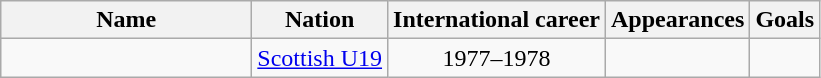<table class="wikitable sortable" style="text-align: center;">
<tr>
<th style="width:10em">Name</th>
<th>Nation</th>
<th>International career</th>
<th>Appearances</th>
<th>Goals</th>
</tr>
<tr>
<td align="left"></td>
<td align="left"> <a href='#'>Scottish U19</a></td>
<td>1977–1978</td>
<td></td>
<td></td>
</tr>
</table>
